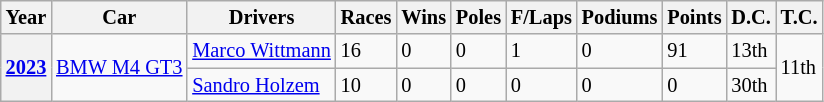<table class="wikitable" style="font-size:85%">
<tr valign="top">
<th>Year</th>
<th>Car</th>
<th>Drivers</th>
<th>Races</th>
<th>Wins</th>
<th>Poles</th>
<th>F/Laps</th>
<th>Podiums</th>
<th>Points</th>
<th>D.C.</th>
<th>T.C.</th>
</tr>
<tr>
<th rowspan="2"><a href='#'>2023</a></th>
<td rowspan="2"><a href='#'>BMW M4 GT3</a></td>
<td> <a href='#'>Marco Wittmann</a></td>
<td>16</td>
<td>0</td>
<td>0</td>
<td>1</td>
<td>0</td>
<td>91</td>
<td>13th</td>
<td rowspan="2">11th</td>
</tr>
<tr>
<td> <a href='#'>Sandro Holzem</a></td>
<td>10</td>
<td>0</td>
<td>0</td>
<td>0</td>
<td>0</td>
<td>0</td>
<td>30th</td>
</tr>
</table>
